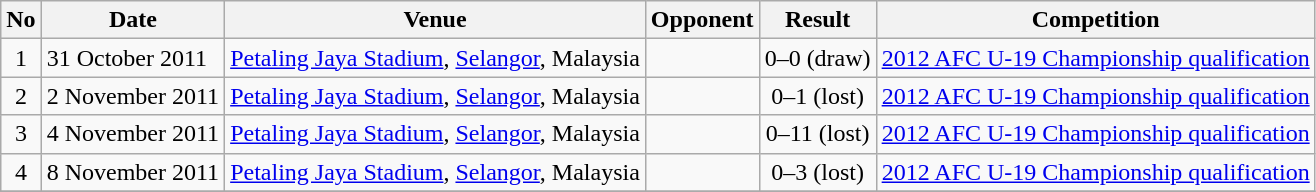<table class="wikitable">
<tr>
<th>No</th>
<th>Date</th>
<th>Venue</th>
<th>Opponent</th>
<th>Result</th>
<th>Competition</th>
</tr>
<tr>
<td align=center>1</td>
<td>31 October 2011</td>
<td><a href='#'>Petaling Jaya Stadium</a>, <a href='#'>Selangor</a>, Malaysia</td>
<td></td>
<td align=center>0–0 (draw)</td>
<td><a href='#'>2012 AFC U-19 Championship qualification</a></td>
</tr>
<tr>
<td align=center>2</td>
<td>2 November 2011</td>
<td><a href='#'>Petaling Jaya Stadium</a>, <a href='#'>Selangor</a>, Malaysia</td>
<td></td>
<td align=center>0–1 (lost)</td>
<td><a href='#'>2012 AFC U-19 Championship qualification</a></td>
</tr>
<tr>
<td align=center>3</td>
<td>4 November 2011</td>
<td><a href='#'>Petaling Jaya Stadium</a>, <a href='#'>Selangor</a>, Malaysia</td>
<td></td>
<td align=center>0–11 (lost)</td>
<td><a href='#'>2012 AFC U-19 Championship qualification</a></td>
</tr>
<tr>
<td align=center>4</td>
<td>8 November 2011</td>
<td><a href='#'>Petaling Jaya Stadium</a>, <a href='#'>Selangor</a>, Malaysia</td>
<td></td>
<td align=center>0–3 (lost)</td>
<td><a href='#'>2012 AFC U-19 Championship qualification</a></td>
</tr>
<tr>
</tr>
</table>
